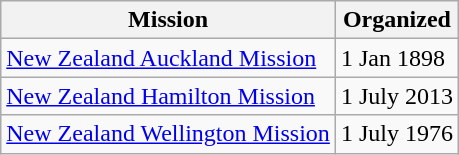<table class="wikitable">
<tr>
<th>Mission</th>
<th>Organized</th>
</tr>
<tr>
<td><a href='#'>New Zealand Auckland Mission</a></td>
<td>1 Jan 1898</td>
</tr>
<tr>
<td><a href='#'>New Zealand Hamilton Mission</a></td>
<td>1 July 2013</td>
</tr>
<tr>
<td><a href='#'>New Zealand Wellington Mission</a></td>
<td>1 July 1976</td>
</tr>
</table>
